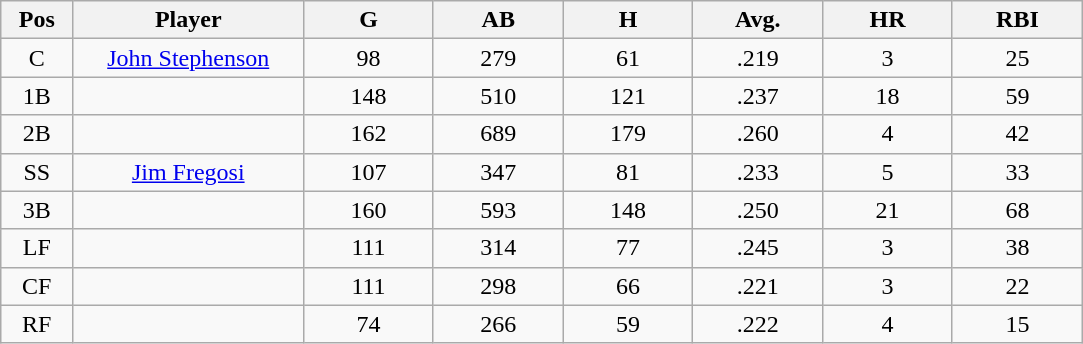<table class="wikitable sortable">
<tr>
<th bgcolor="#DDDDFF" width="5%">Pos</th>
<th bgcolor="#DDDDFF" width="16%">Player</th>
<th bgcolor="#DDDDFF" width="9%">G</th>
<th bgcolor="#DDDDFF" width="9%">AB</th>
<th bgcolor="#DDDDFF" width="9%">H</th>
<th bgcolor="#DDDDFF" width="9%">Avg.</th>
<th bgcolor="#DDDDFF" width="9%">HR</th>
<th bgcolor="#DDDDFF" width="9%">RBI</th>
</tr>
<tr align=center>
<td>C</td>
<td><a href='#'>John Stephenson</a></td>
<td>98</td>
<td>279</td>
<td>61</td>
<td>.219</td>
<td>3</td>
<td>25</td>
</tr>
<tr align=center>
<td>1B</td>
<td></td>
<td>148</td>
<td>510</td>
<td>121</td>
<td>.237</td>
<td>18</td>
<td>59</td>
</tr>
<tr align=center>
<td>2B</td>
<td></td>
<td>162</td>
<td>689</td>
<td>179</td>
<td>.260</td>
<td>4</td>
<td>42</td>
</tr>
<tr align=center>
<td>SS</td>
<td><a href='#'>Jim Fregosi</a></td>
<td>107</td>
<td>347</td>
<td>81</td>
<td>.233</td>
<td>5</td>
<td>33</td>
</tr>
<tr align=center>
<td>3B</td>
<td></td>
<td>160</td>
<td>593</td>
<td>148</td>
<td>.250</td>
<td>21</td>
<td>68</td>
</tr>
<tr align=center>
<td>LF</td>
<td></td>
<td>111</td>
<td>314</td>
<td>77</td>
<td>.245</td>
<td>3</td>
<td>38</td>
</tr>
<tr align=center>
<td>CF</td>
<td></td>
<td>111</td>
<td>298</td>
<td>66</td>
<td>.221</td>
<td>3</td>
<td>22</td>
</tr>
<tr align=center>
<td>RF</td>
<td></td>
<td>74</td>
<td>266</td>
<td>59</td>
<td>.222</td>
<td>4</td>
<td>15</td>
</tr>
</table>
